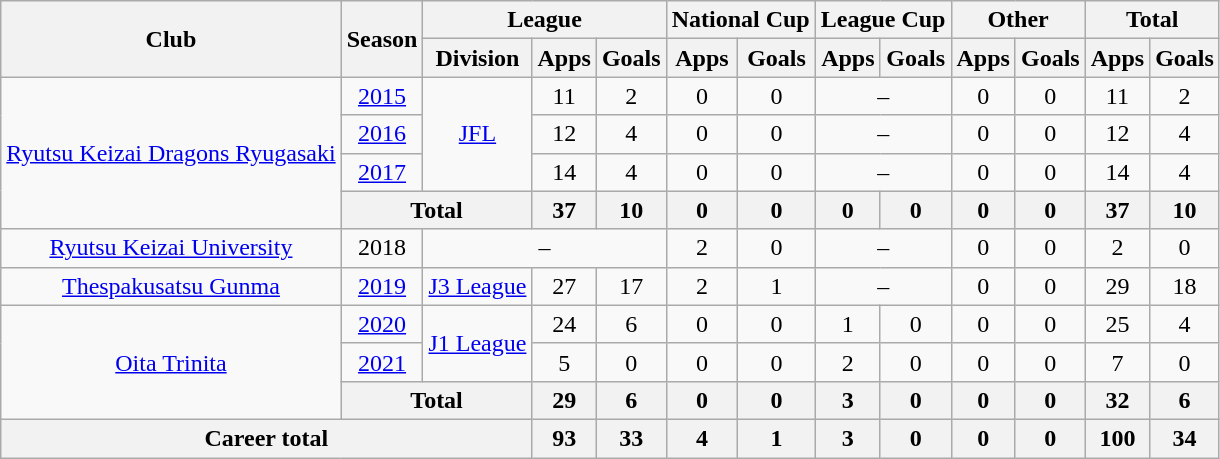<table class="wikitable" style="text-align: center">
<tr>
<th rowspan="2">Club</th>
<th rowspan="2">Season</th>
<th colspan="3">League</th>
<th colspan="2">National Cup</th>
<th colspan="2">League Cup</th>
<th colspan="2">Other</th>
<th colspan="2">Total</th>
</tr>
<tr>
<th>Division</th>
<th>Apps</th>
<th>Goals</th>
<th>Apps</th>
<th>Goals</th>
<th>Apps</th>
<th>Goals</th>
<th>Apps</th>
<th>Goals</th>
<th>Apps</th>
<th>Goals</th>
</tr>
<tr>
<td rowspan="4"><a href='#'>Ryutsu Keizai Dragons Ryugasaki</a></td>
<td><a href='#'>2015</a></td>
<td rowspan="3"><a href='#'>JFL</a></td>
<td>11</td>
<td>2</td>
<td>0</td>
<td>0</td>
<td colspan="2">–</td>
<td>0</td>
<td>0</td>
<td>11</td>
<td>2</td>
</tr>
<tr>
<td><a href='#'>2016</a></td>
<td>12</td>
<td>4</td>
<td>0</td>
<td>0</td>
<td colspan="2">–</td>
<td>0</td>
<td>0</td>
<td>12</td>
<td>4</td>
</tr>
<tr>
<td><a href='#'>2017</a></td>
<td>14</td>
<td>4</td>
<td>0</td>
<td>0</td>
<td colspan="2">–</td>
<td>0</td>
<td>0</td>
<td>14</td>
<td>4</td>
</tr>
<tr>
<th colspan=2>Total</th>
<th>37</th>
<th>10</th>
<th>0</th>
<th>0</th>
<th>0</th>
<th>0</th>
<th>0</th>
<th>0</th>
<th>37</th>
<th>10</th>
</tr>
<tr>
<td><a href='#'>Ryutsu Keizai University</a></td>
<td>2018</td>
<td colspan="3">–</td>
<td>2</td>
<td>0</td>
<td colspan="2">–</td>
<td>0</td>
<td>0</td>
<td>2</td>
<td>0</td>
</tr>
<tr>
<td><a href='#'>Thespakusatsu Gunma</a></td>
<td><a href='#'>2019</a></td>
<td><a href='#'>J3 League</a></td>
<td>27</td>
<td>17</td>
<td>2</td>
<td>1</td>
<td colspan="2">–</td>
<td>0</td>
<td>0</td>
<td>29</td>
<td>18</td>
</tr>
<tr>
<td rowspan="3"><a href='#'>Oita Trinita</a></td>
<td><a href='#'>2020</a></td>
<td rowspan="2"><a href='#'>J1 League</a></td>
<td>24</td>
<td>6</td>
<td>0</td>
<td>0</td>
<td>1</td>
<td>0</td>
<td>0</td>
<td>0</td>
<td>25</td>
<td>4</td>
</tr>
<tr>
<td><a href='#'>2021</a></td>
<td>5</td>
<td>0</td>
<td>0</td>
<td>0</td>
<td>2</td>
<td>0</td>
<td>0</td>
<td>0</td>
<td>7</td>
<td>0</td>
</tr>
<tr>
<th colspan=2>Total</th>
<th>29</th>
<th>6</th>
<th>0</th>
<th>0</th>
<th>3</th>
<th>0</th>
<th>0</th>
<th>0</th>
<th>32</th>
<th>6</th>
</tr>
<tr>
<th colspan=3>Career total</th>
<th>93</th>
<th>33</th>
<th>4</th>
<th>1</th>
<th>3</th>
<th>0</th>
<th>0</th>
<th>0</th>
<th>100</th>
<th>34</th>
</tr>
</table>
